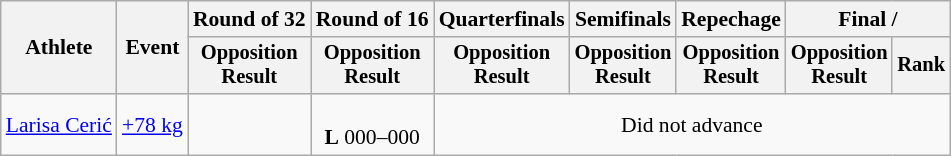<table class="wikitable" style="font-size:90%">
<tr>
<th rowspan="2">Athlete</th>
<th rowspan="2">Event</th>
<th>Round of 32</th>
<th>Round of 16</th>
<th>Quarterfinals</th>
<th>Semifinals</th>
<th>Repechage</th>
<th colspan=2>Final / </th>
</tr>
<tr style="font-size:95%">
<th>Opposition<br>Result</th>
<th>Opposition<br>Result</th>
<th>Opposition<br>Result</th>
<th>Opposition<br>Result</th>
<th>Opposition<br>Result</th>
<th>Opposition<br>Result</th>
<th>Rank</th>
</tr>
<tr align=center>
<td align=left><a href='#'>Larisa Cerić</a></td>
<td align=left><a href='#'>+78 kg</a></td>
<td></td>
<td><br><strong>L</strong> 000–000 </td>
<td colspan=5>Did not advance</td>
</tr>
</table>
